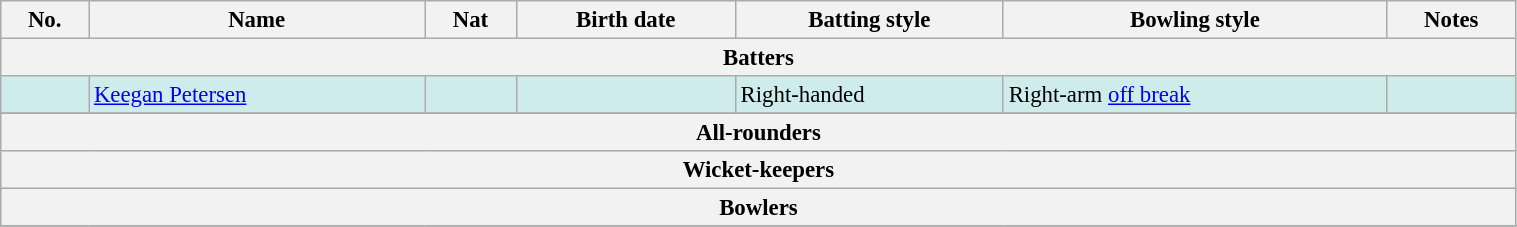<table class="wikitable sortable"  style="font-size:95%; width:80%;">
<tr>
<th>No.</th>
<th>Name</th>
<th>Nat</th>
<th>Birth date</th>
<th>Batting style</th>
<th>Bowling style</th>
<th>Notes</th>
</tr>
<tr>
<th colspan="7">Batters</th>
</tr>
<tr bgcolor="#CFECEC">
<td></td>
<td><a href='#'>Keegan Petersen</a> </td>
<td></td>
<td></td>
<td>Right-handed</td>
<td>Right-arm <a href='#'>off break</a></td>
<td></td>
</tr>
<tr |||| ||>
</tr>
<tr>
<th colspan="7">All-rounders</th>
</tr>
<tr bgcolor="#CFECEC">
<th colspan="7">Wicket-keepers</th>
</tr>
<tr bgcolor="#CFECEC">
<th colspan="7">Bowlers</th>
</tr>
<tr>
</tr>
</table>
